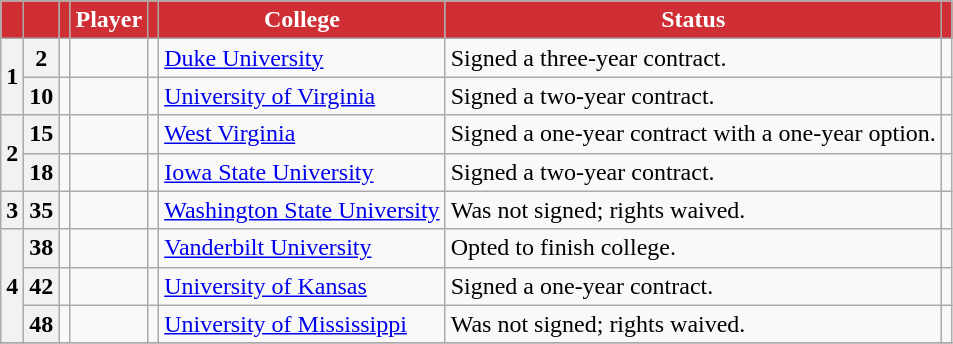<table class="wikitable sortable">
<tr>
<th style="background:#d02e35; color:#fff;"></th>
<th style="background:#d02e35; color:#fff;"></th>
<th style="background:#d02e35; color:#fff;"></th>
<th style="background:#d02e35; color:#fff;">Player</th>
<th style="background:#d02e35; color:#fff;"></th>
<th style="background:#d02e35; color:#fff;">College</th>
<th style="background:#d02e35; color:#fff;">Status</th>
<th style="background:#d02e35; color:#fff;"></th>
</tr>
<tr>
<th rowspan=2 scope="rowgroup">1</th>
<th scope="row">2</th>
<td></td>
<td></td>
<td></td>
<td><a href='#'>Duke University</a></td>
<td>Signed a three-year contract.</td>
<td></td>
</tr>
<tr>
<th scope="row">10</th>
<td></td>
<td></td>
<td></td>
<td><a href='#'>University of Virginia</a></td>
<td>Signed a two-year contract.</td>
<td></td>
</tr>
<tr>
<th rowspan=2 scope="rowgroup">2</th>
<th scope="row">15</th>
<td></td>
<td></td>
<td></td>
<td><a href='#'>West Virginia</a></td>
<td>Signed a one-year contract with a one-year option.</td>
<td></td>
</tr>
<tr>
<th scope="row">18</th>
<td></td>
<td></td>
<td></td>
<td><a href='#'>Iowa State University</a></td>
<td>Signed a two-year contract.</td>
<td></td>
</tr>
<tr>
<th scope="rowgroup">3</th>
<th scope="row">35</th>
<td></td>
<td></td>
<td></td>
<td><a href='#'>Washington State University</a></td>
<td>Was not signed; rights waived.</td>
<td></td>
</tr>
<tr>
<th rowspan=3 scope="rowgroup">4</th>
<th scope="row">38</th>
<td></td>
<td></td>
<td></td>
<td><a href='#'>Vanderbilt University</a></td>
<td>Opted to finish college.</td>
<td></td>
</tr>
<tr>
<th scope="row">42</th>
<td></td>
<td></td>
<td></td>
<td><a href='#'>University of Kansas</a></td>
<td>Signed a one-year contract.</td>
<td></td>
</tr>
<tr>
<th scope="row">48</th>
<td></td>
<td></td>
<td></td>
<td><a href='#'>University of Mississippi</a></td>
<td>Was not signed; rights waived.</td>
<td></td>
</tr>
<tr>
</tr>
</table>
